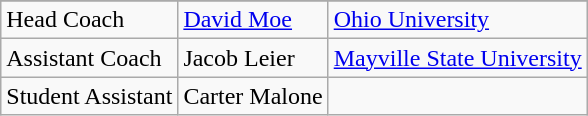<table class="wikitable">
<tr>
</tr>
<tr>
<td>Head Coach</td>
<td><a href='#'>David Moe</a></td>
<td><a href='#'>Ohio University</a></td>
</tr>
<tr>
<td>Assistant Coach</td>
<td>Jacob Leier</td>
<td><a href='#'>Mayville State University</a></td>
</tr>
<tr>
<td>Student Assistant</td>
<td>Carter Malone</td>
<td></td>
</tr>
</table>
